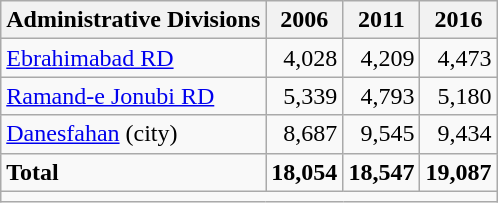<table class="wikitable">
<tr>
<th>Administrative Divisions</th>
<th>2006</th>
<th>2011</th>
<th>2016</th>
</tr>
<tr>
<td><a href='#'>Ebrahimabad RD</a></td>
<td style="text-align: right;">4,028</td>
<td style="text-align: right;">4,209</td>
<td style="text-align: right;">4,473</td>
</tr>
<tr>
<td><a href='#'>Ramand-e Jonubi RD</a></td>
<td style="text-align: right;">5,339</td>
<td style="text-align: right;">4,793</td>
<td style="text-align: right;">5,180</td>
</tr>
<tr>
<td><a href='#'>Danesfahan</a> (city)</td>
<td style="text-align: right;">8,687</td>
<td style="text-align: right;">9,545</td>
<td style="text-align: right;">9,434</td>
</tr>
<tr>
<td><strong>Total</strong></td>
<td style="text-align: right;"><strong>18,054</strong></td>
<td style="text-align: right;"><strong>18,547</strong></td>
<td style="text-align: right;"><strong>19,087</strong></td>
</tr>
<tr>
<td colspan=4></td>
</tr>
</table>
